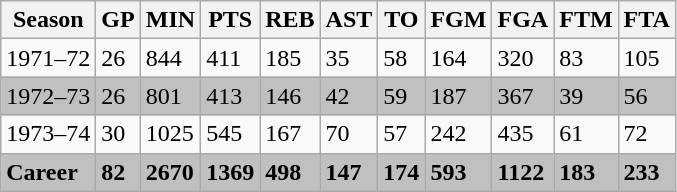<table class="wikitable">
<tr>
<th>Season</th>
<th>GP</th>
<th>MIN</th>
<th>PTS</th>
<th>REB</th>
<th>AST</th>
<th>TO</th>
<th>FGM</th>
<th>FGA</th>
<th>FTM</th>
<th>FTA</th>
</tr>
<tr>
<td>1971–72</td>
<td>26</td>
<td>844</td>
<td>411</td>
<td>185</td>
<td>35</td>
<td>58</td>
<td>164</td>
<td>320</td>
<td>83</td>
<td>105</td>
</tr>
<tr bgcolor=silver>
<td>1972–73</td>
<td>26</td>
<td>801</td>
<td>413</td>
<td>146</td>
<td>42</td>
<td>59</td>
<td>187</td>
<td>367</td>
<td>39</td>
<td>56</td>
</tr>
<tr>
<td>1973–74</td>
<td>30</td>
<td>1025</td>
<td>545</td>
<td>167</td>
<td>70</td>
<td>57</td>
<td>242</td>
<td>435</td>
<td>61</td>
<td>72</td>
</tr>
<tr bgcolor=silver>
<td><strong>Career</strong></td>
<td><strong>82</strong></td>
<td><strong>2670</strong></td>
<td><strong>1369</strong></td>
<td><strong>498</strong></td>
<td><strong>147</strong></td>
<td><strong>174</strong></td>
<td><strong>593</strong></td>
<td><strong>1122</strong></td>
<td><strong>183</strong></td>
<td><strong>233</strong></td>
</tr>
<tr>
</tr>
</table>
